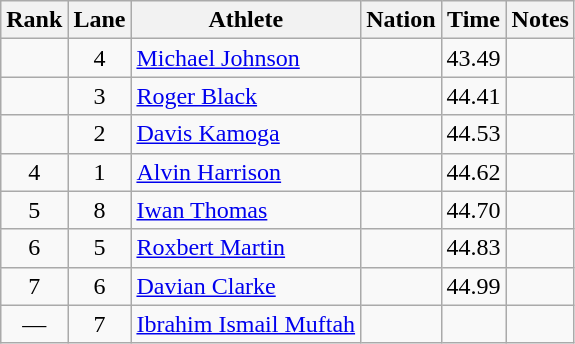<table class="wikitable sortable" style="text-align:center">
<tr>
<th>Rank</th>
<th>Lane</th>
<th>Athlete</th>
<th>Nation</th>
<th>Time</th>
<th>Notes</th>
</tr>
<tr>
<td></td>
<td>4</td>
<td align=left><a href='#'>Michael Johnson</a></td>
<td align=left></td>
<td>43.49</td>
<td></td>
</tr>
<tr>
<td></td>
<td>3</td>
<td align=left><a href='#'>Roger Black</a></td>
<td align=left></td>
<td>44.41</td>
<td></td>
</tr>
<tr>
<td></td>
<td>2</td>
<td align=left><a href='#'>Davis Kamoga</a></td>
<td align=left></td>
<td>44.53</td>
<td></td>
</tr>
<tr>
<td>4</td>
<td>1</td>
<td align=left><a href='#'>Alvin Harrison</a></td>
<td align=left></td>
<td>44.62</td>
<td></td>
</tr>
<tr>
<td>5</td>
<td>8</td>
<td align=left><a href='#'>Iwan Thomas</a></td>
<td align=left></td>
<td>44.70</td>
<td></td>
</tr>
<tr>
<td>6</td>
<td>5</td>
<td align=left><a href='#'>Roxbert Martin</a></td>
<td align=left></td>
<td>44.83</td>
<td></td>
</tr>
<tr>
<td>7</td>
<td>6</td>
<td align=left><a href='#'>Davian Clarke</a></td>
<td align=left></td>
<td>44.99</td>
<td></td>
</tr>
<tr>
<td data-sort-value=8>—</td>
<td>7</td>
<td align=left><a href='#'>Ibrahim Ismail Muftah</a></td>
<td align=left></td>
<td></td>
<td></td>
</tr>
</table>
